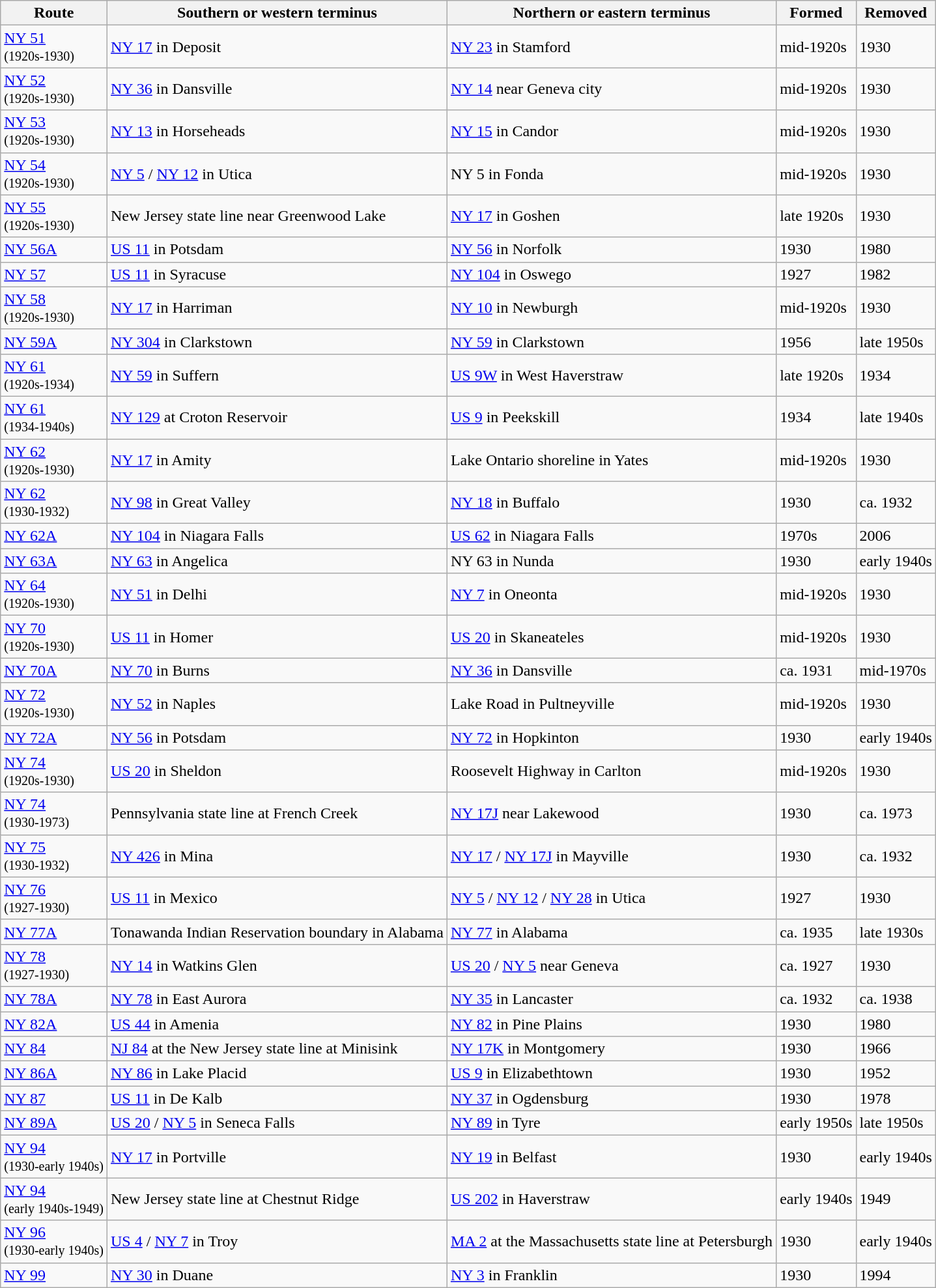<table class="wikitable">
<tr>
<th>Route</th>
<th>Southern or western terminus</th>
<th>Northern or eastern terminus</th>
<th>Formed</th>
<th>Removed</th>
</tr>
<tr>
<td><a href='#'>NY 51</a><br><small>(1920s-1930)</small></td>
<td><a href='#'>NY 17</a> in Deposit</td>
<td><a href='#'>NY 23</a> in Stamford</td>
<td>mid-1920s</td>
<td>1930</td>
</tr>
<tr>
<td><a href='#'>NY 52</a><br><small>(1920s-1930)</small></td>
<td><a href='#'>NY 36</a> in Dansville</td>
<td><a href='#'>NY 14</a> near Geneva city</td>
<td>mid-1920s</td>
<td>1930</td>
</tr>
<tr>
<td><a href='#'>NY 53</a><br><small>(1920s-1930)</small></td>
<td><a href='#'>NY 13</a> in Horseheads</td>
<td><a href='#'>NY 15</a> in Candor</td>
<td>mid-1920s</td>
<td>1930</td>
</tr>
<tr>
<td><a href='#'>NY 54</a><br><small>(1920s-1930)</small></td>
<td><a href='#'>NY&nbsp;5</a> / <a href='#'>NY&nbsp;12</a> in Utica</td>
<td>NY 5 in Fonda</td>
<td>mid-1920s</td>
<td>1930</td>
</tr>
<tr>
<td> <a href='#'>NY 55</a><br><small>(1920s-1930)</small></td>
<td>New Jersey state line near Greenwood Lake</td>
<td><a href='#'>NY 17</a> in Goshen</td>
<td>late 1920s</td>
<td>1930</td>
</tr>
<tr>
<td> <a href='#'>NY 56A</a></td>
<td><a href='#'>US 11</a> in Potsdam</td>
<td><a href='#'>NY 56</a> in Norfolk</td>
<td>1930</td>
<td>1980</td>
</tr>
<tr>
<td> <a href='#'>NY 57</a></td>
<td><a href='#'>US 11</a> in Syracuse</td>
<td><a href='#'>NY 104</a> in Oswego</td>
<td>1927</td>
<td>1982</td>
</tr>
<tr>
<td><a href='#'>NY 58</a><br><small>(1920s-1930)</small></td>
<td><a href='#'>NY 17</a> in Harriman</td>
<td><a href='#'>NY 10</a> in Newburgh</td>
<td>mid-1920s</td>
<td>1930</td>
</tr>
<tr>
<td><a href='#'>NY 59A</a></td>
<td><a href='#'>NY 304</a> in Clarkstown</td>
<td><a href='#'>NY 59</a> in Clarkstown</td>
<td>1956</td>
<td>late 1950s</td>
</tr>
<tr>
<td><a href='#'>NY 61</a><br><small>(1920s-1934)</small></td>
<td><a href='#'>NY 59</a> in Suffern</td>
<td><a href='#'>US 9W</a> in West Haverstraw</td>
<td>late 1920s</td>
<td>1934</td>
</tr>
<tr>
<td><a href='#'>NY 61</a><br><small>(1934-1940s)</small></td>
<td><a href='#'>NY 129</a> at Croton Reservoir</td>
<td><a href='#'>US 9</a> in Peekskill</td>
<td>1934</td>
<td>late 1940s</td>
</tr>
<tr>
<td> <a href='#'>NY 62</a><br><small>(1920s-1930)</small></td>
<td><a href='#'>NY 17</a> in Amity</td>
<td>Lake Ontario shoreline in Yates</td>
<td>mid-1920s</td>
<td>1930</td>
</tr>
<tr>
<td> <a href='#'>NY 62</a><br><small>(1930-1932)</small></td>
<td><a href='#'>NY 98</a> in Great Valley</td>
<td><a href='#'>NY 18</a> in Buffalo</td>
<td>1930</td>
<td>ca. 1932</td>
</tr>
<tr>
<td> <a href='#'>NY 62A</a></td>
<td><a href='#'>NY 104</a> in Niagara Falls</td>
<td><a href='#'>US 62</a> in Niagara Falls</td>
<td>1970s</td>
<td>2006</td>
</tr>
<tr>
<td> <a href='#'>NY 63A</a></td>
<td><a href='#'>NY 63</a> in Angelica</td>
<td>NY 63 in Nunda</td>
<td>1930</td>
<td>early 1940s</td>
</tr>
<tr>
<td><a href='#'>NY 64</a><br><small>(1920s-1930)</small></td>
<td><a href='#'>NY 51</a> in Delhi</td>
<td><a href='#'>NY 7</a> in Oneonta</td>
<td>mid-1920s</td>
<td>1930</td>
</tr>
<tr>
<td><a href='#'>NY 70</a><br><small>(1920s-1930)</small></td>
<td><a href='#'>US 11</a> in Homer</td>
<td><a href='#'>US 20</a> in Skaneateles</td>
<td>mid-1920s</td>
<td>1930</td>
</tr>
<tr>
<td> <a href='#'>NY 70A</a></td>
<td><a href='#'>NY 70</a> in Burns</td>
<td><a href='#'>NY 36</a> in Dansville</td>
<td>ca. 1931</td>
<td>mid-1970s</td>
</tr>
<tr>
<td><a href='#'>NY 72</a><br><small>(1920s-1930)</small></td>
<td><a href='#'>NY 52</a> in Naples</td>
<td>Lake Road in Pultneyville</td>
<td>mid-1920s</td>
<td>1930</td>
</tr>
<tr>
<td> <a href='#'>NY 72A</a></td>
<td><a href='#'>NY 56</a> in Potsdam</td>
<td><a href='#'>NY 72</a> in Hopkinton</td>
<td>1930</td>
<td>early 1940s</td>
</tr>
<tr>
<td><a href='#'>NY 74</a><br><small>(1920s-1930)</small></td>
<td><a href='#'>US 20</a> in Sheldon</td>
<td>Roosevelt Highway in Carlton</td>
<td>mid-1920s</td>
<td>1930</td>
</tr>
<tr>
<td> <a href='#'>NY 74</a><br><small>(1930-1973)</small></td>
<td>Pennsylvania state line at French Creek</td>
<td><a href='#'>NY 17J</a> near Lakewood</td>
<td>1930</td>
<td>ca. 1973</td>
</tr>
<tr>
<td><a href='#'>NY 75</a><br><small>(1930-1932)</small></td>
<td><a href='#'>NY 426</a> in Mina</td>
<td><a href='#'>NY 17</a> / <a href='#'>NY 17J</a> in Mayville</td>
<td>1930</td>
<td>ca. 1932</td>
</tr>
<tr>
<td><a href='#'>NY 76</a><br><small>(1927-1930)</small></td>
<td><a href='#'>US 11</a> in Mexico</td>
<td><a href='#'>NY 5</a> / <a href='#'>NY 12</a> / <a href='#'>NY 28</a> in Utica</td>
<td>1927</td>
<td>1930</td>
</tr>
<tr>
<td> <a href='#'>NY 77A</a></td>
<td>Tonawanda Indian Reservation boundary in Alabama</td>
<td><a href='#'>NY 77</a> in Alabama</td>
<td>ca. 1935</td>
<td>late 1930s</td>
</tr>
<tr>
<td><a href='#'>NY 78</a><br><small>(1927-1930)</small></td>
<td><a href='#'>NY&nbsp;14</a> in Watkins Glen</td>
<td><a href='#'>US 20</a> / <a href='#'>NY&nbsp;5</a> near Geneva</td>
<td>ca. 1927</td>
<td>1930</td>
</tr>
<tr>
<td> <a href='#'>NY 78A</a></td>
<td><a href='#'>NY 78</a> in East Aurora</td>
<td><a href='#'>NY 35</a> in Lancaster</td>
<td>ca. 1932</td>
<td>ca. 1938</td>
</tr>
<tr>
<td> <a href='#'>NY 82A</a></td>
<td><a href='#'>US 44</a> in Amenia</td>
<td><a href='#'>NY 82</a> in Pine Plains</td>
<td>1930</td>
<td>1980</td>
</tr>
<tr>
<td> <a href='#'>NY 84</a></td>
<td><a href='#'>NJ 84</a> at the New Jersey state line at Minisink</td>
<td><a href='#'>NY 17K</a> in Montgomery</td>
<td>1930</td>
<td>1966</td>
</tr>
<tr>
<td> <a href='#'>NY 86A</a></td>
<td><a href='#'>NY 86</a> in Lake Placid</td>
<td><a href='#'>US 9</a> in Elizabethtown</td>
<td>1930</td>
<td>1952</td>
</tr>
<tr>
<td> <a href='#'>NY 87</a></td>
<td><a href='#'>US 11</a> in De Kalb</td>
<td><a href='#'>NY 37</a> in Ogdensburg</td>
<td>1930</td>
<td>1978</td>
</tr>
<tr>
<td> <a href='#'>NY 89A</a></td>
<td><a href='#'>US 20</a> / <a href='#'>NY 5</a> in Seneca Falls</td>
<td><a href='#'>NY 89</a> in Tyre</td>
<td>early 1950s</td>
<td>late 1950s</td>
</tr>
<tr>
<td><a href='#'>NY 94</a><br><small>(1930-early 1940s)</small></td>
<td><a href='#'>NY 17</a> in Portville</td>
<td><a href='#'>NY 19</a> in Belfast</td>
<td>1930</td>
<td>early 1940s</td>
</tr>
<tr>
<td><a href='#'>NY 94</a><br><small>(early 1940s-1949)</small></td>
<td>New Jersey state line at Chestnut Ridge</td>
<td><a href='#'>US 202</a> in Haverstraw</td>
<td>early 1940s</td>
<td>1949</td>
</tr>
<tr>
<td> <a href='#'>NY 96</a><br><small>(1930-early 1940s)</small></td>
<td><a href='#'>US 4</a> / <a href='#'>NY 7</a> in Troy</td>
<td><a href='#'>MA 2</a> at the Massachusetts state line at Petersburgh</td>
<td>1930</td>
<td>early 1940s</td>
</tr>
<tr>
<td> <a href='#'>NY 99</a></td>
<td><a href='#'>NY 30</a> in Duane</td>
<td><a href='#'>NY 3</a> in Franklin</td>
<td>1930</td>
<td>1994</td>
</tr>
</table>
